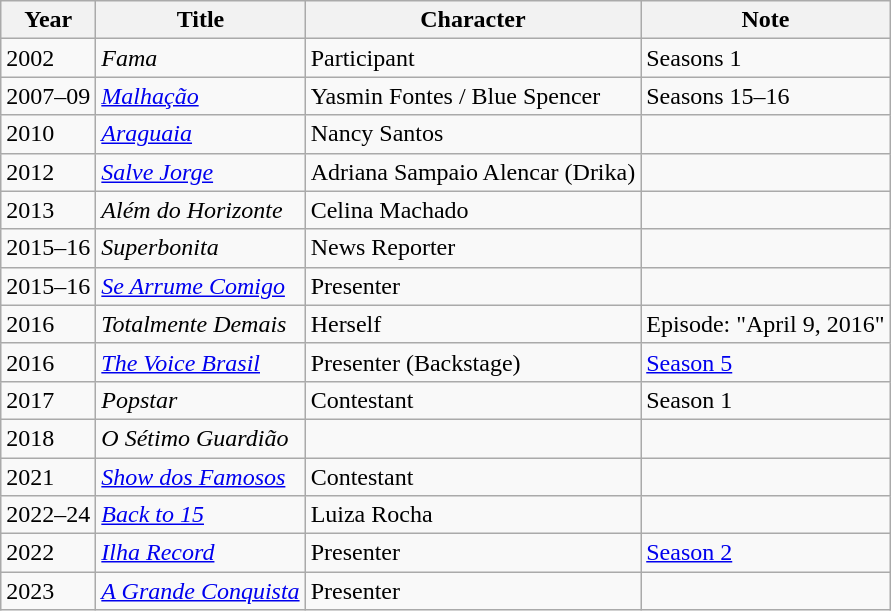<table class="wikitable">
<tr>
<th>Year</th>
<th>Title</th>
<th>Character</th>
<th>Note</th>
</tr>
<tr>
<td>2002</td>
<td><em>Fama</em></td>
<td>Participant</td>
<td>Seasons 1</td>
</tr>
<tr>
<td>2007–09</td>
<td><em><a href='#'>Malhação</a></em></td>
<td>Yasmin Fontes / Blue Spencer</td>
<td>Seasons 15–16</td>
</tr>
<tr>
<td>2010</td>
<td><em><a href='#'>Araguaia</a></em></td>
<td>Nancy Santos</td>
<td></td>
</tr>
<tr>
<td>2012</td>
<td><em><a href='#'>Salve Jorge</a></em></td>
<td>Adriana Sampaio Alencar (Drika)</td>
<td></td>
</tr>
<tr>
<td>2013</td>
<td><em>Além do Horizonte</em></td>
<td>Celina Machado</td>
<td></td>
</tr>
<tr>
<td>2015–16</td>
<td><em>Superbonita</em></td>
<td>News Reporter</td>
<td></td>
</tr>
<tr>
<td>2015–16</td>
<td><em><a href='#'>Se Arrume Comigo</a></em></td>
<td>Presenter</td>
<td></td>
</tr>
<tr>
<td>2016</td>
<td><em>Totalmente Demais</em></td>
<td>Herself</td>
<td>Episode: "April 9, 2016"</td>
</tr>
<tr>
<td>2016</td>
<td><em><a href='#'>The Voice Brasil</a></em></td>
<td>Presenter (Backstage)</td>
<td><a href='#'>Season 5</a></td>
</tr>
<tr>
<td>2017</td>
<td><em>Popstar</em></td>
<td>Contestant</td>
<td>Season 1</td>
</tr>
<tr>
<td>2018</td>
<td><em>O Sétimo Guardião</em></td>
<td></td>
<td></td>
</tr>
<tr>
<td>2021</td>
<td><em><a href='#'>Show dos Famosos</a></em></td>
<td>Contestant</td>
<td></td>
</tr>
<tr>
<td>2022–24</td>
<td><em><a href='#'>Back to 15</a></em></td>
<td>Luiza Rocha</td>
<td></td>
</tr>
<tr>
<td>2022</td>
<td><em><a href='#'>Ilha Record</a></em></td>
<td>Presenter</td>
<td><a href='#'>Season 2</a></td>
</tr>
<tr>
<td>2023</td>
<td><em><a href='#'>A Grande Conquista</a></em></td>
<td>Presenter</td>
<td></td>
</tr>
</table>
